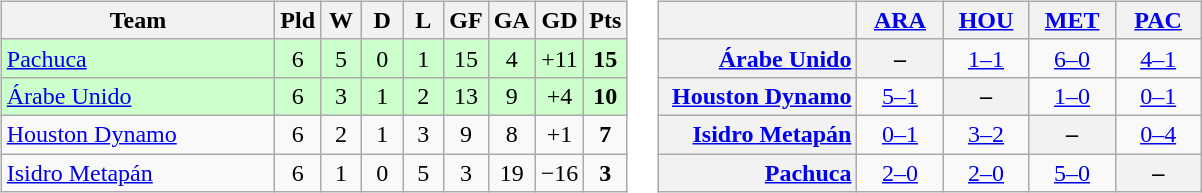<table>
<tr>
<td><br><table class="wikitable" style="text-align: center;">
<tr>
<th width="175">Team</th>
<th width="20">Pld</th>
<th width="20">W</th>
<th width="20">D</th>
<th width="20">L</th>
<th width="20">GF</th>
<th width="20">GA</th>
<th width="20">GD</th>
<th width="20">Pts</th>
</tr>
<tr bgcolor=#ccffcc>
<td align=left> <a href='#'>Pachuca</a></td>
<td>6</td>
<td>5</td>
<td>0</td>
<td>1</td>
<td>15</td>
<td>4</td>
<td>+11</td>
<td><strong>15</strong></td>
</tr>
<tr bgcolor=#ccffcc>
<td align=left> <a href='#'>Árabe Unido</a></td>
<td>6</td>
<td>3</td>
<td>1</td>
<td>2</td>
<td>13</td>
<td>9</td>
<td>+4</td>
<td><strong>10</strong></td>
</tr>
<tr>
<td align=left> <a href='#'>Houston Dynamo</a></td>
<td>6</td>
<td>2</td>
<td>1</td>
<td>3</td>
<td>9</td>
<td>8</td>
<td>+1</td>
<td><strong>7</strong></td>
</tr>
<tr>
<td align=left> <a href='#'>Isidro Metapán</a></td>
<td>6</td>
<td>1</td>
<td>0</td>
<td>5</td>
<td>3</td>
<td>19</td>
<td>−16</td>
<td><strong>3</strong></td>
</tr>
</table>
</td>
<td><br><table class="wikitable" style="text-align:center">
<tr>
<th width="125"> </th>
<th width="50"><a href='#'>ARA</a></th>
<th width="50"><a href='#'>HOU</a></th>
<th width="50"><a href='#'>MET</a></th>
<th width="50"><a href='#'>PAC</a></th>
</tr>
<tr>
<th style="text-align:right;"><a href='#'>Árabe Unido</a></th>
<th>–</th>
<td><a href='#'>1–1</a></td>
<td><a href='#'>6–0</a></td>
<td><a href='#'>4–1</a></td>
</tr>
<tr>
<th style="text-align:right;"><a href='#'>Houston Dynamo</a></th>
<td><a href='#'>5–1</a></td>
<th>–</th>
<td><a href='#'>1–0</a></td>
<td><a href='#'>0–1</a></td>
</tr>
<tr>
<th style="text-align:right;"><a href='#'>Isidro Metapán</a></th>
<td><a href='#'>0–1</a></td>
<td><a href='#'>3–2</a></td>
<th>–</th>
<td><a href='#'>0–4</a></td>
</tr>
<tr>
<th style="text-align:right;"><a href='#'>Pachuca</a></th>
<td><a href='#'>2–0</a></td>
<td><a href='#'>2–0</a></td>
<td><a href='#'>5–0</a></td>
<th>–</th>
</tr>
</table>
</td>
</tr>
</table>
